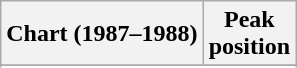<table class="wikitable sortable plainrowheaders" style="text-align:center">
<tr>
<th scope="col">Chart (1987–1988)</th>
<th scope="col">Peak<br> position</th>
</tr>
<tr>
</tr>
<tr>
</tr>
<tr>
</tr>
<tr>
</tr>
<tr>
</tr>
<tr>
</tr>
</table>
